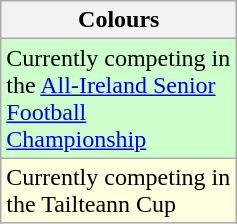<table class="wikitable">
<tr>
<th width="150">Colours</th>
</tr>
<tr style="background:#ccffcc">
<td>Currently competing in the <a href='#'>All-Ireland Senior Football Championship</a></td>
</tr>
<tr style="background:#FFFFE0">
<td>Currently competing in the Tailteann Cup</td>
</tr>
</table>
